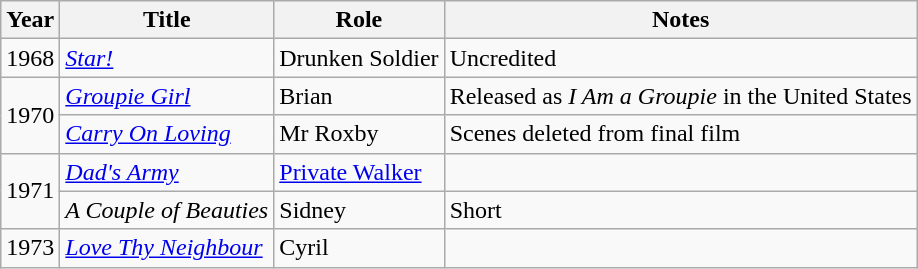<table class="wikitable">
<tr>
<th>Year</th>
<th>Title</th>
<th>Role</th>
<th>Notes</th>
</tr>
<tr>
<td>1968</td>
<td><em><a href='#'>Star!</a></em></td>
<td>Drunken Soldier</td>
<td>Uncredited</td>
</tr>
<tr>
<td rowspan="2">1970</td>
<td><em><a href='#'>Groupie Girl</a></em></td>
<td>Brian</td>
<td>Released as <em>I Am a Groupie</em> in the United States</td>
</tr>
<tr>
<td><em><a href='#'>Carry On Loving</a></em></td>
<td>Mr Roxby</td>
<td>Scenes deleted from final film</td>
</tr>
<tr>
<td rowspan="2">1971</td>
<td><em><a href='#'>Dad's Army</a></em></td>
<td><a href='#'>Private Walker</a></td>
<td></td>
</tr>
<tr>
<td><em>A Couple of Beauties</em></td>
<td>Sidney</td>
<td>Short</td>
</tr>
<tr>
<td>1973</td>
<td><em><a href='#'>Love Thy Neighbour</a></em></td>
<td>Cyril</td>
<td></td>
</tr>
</table>
